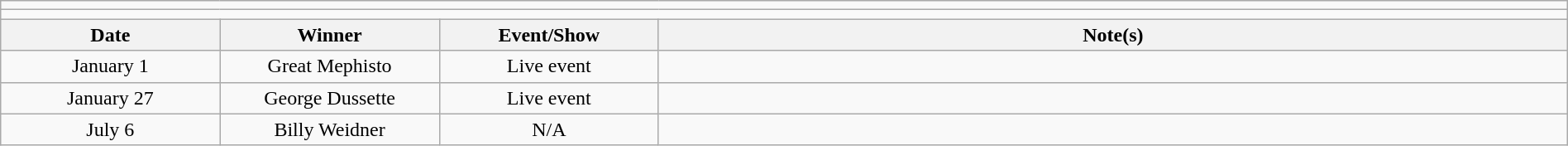<table class="wikitable" style="text-align:center; width:100%;">
<tr>
<td colspan="5"></td>
</tr>
<tr>
<td colspan="5"><strong></strong></td>
</tr>
<tr>
<th width=14%>Date</th>
<th width=14%>Winner</th>
<th width=14%>Event/Show</th>
<th width=58%>Note(s)</th>
</tr>
<tr>
<td>January 1</td>
<td>Great Mephisto</td>
<td>Live event</td>
<td align=left></td>
</tr>
<tr>
<td>January 27</td>
<td>George Dussette</td>
<td>Live event</td>
<td align=left></td>
</tr>
<tr>
<td>July 6</td>
<td>Billy Weidner</td>
<td>N/A</td>
<td align=left></td>
</tr>
</table>
